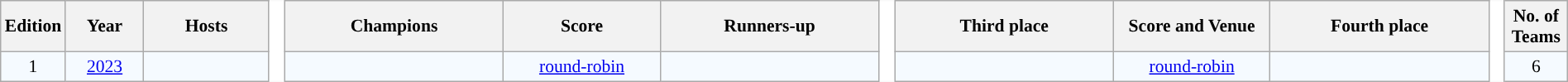<table class="wikitable" style="text-align:center;width:100%; font-size:90%;">
<tr>
<th width=2%>Edition</th>
<th width=5%>Year</th>
<th width=8%>Hosts</th>
<td rowspan="5" style="width:1%;background:#fff;border-top-style:hidden;border-bottom-style:hidden;"></td>
<th style="width:14%;">Champions</th>
<th width=10%>Score</th>
<th style="width:14%;">Runners-up</th>
<td rowspan="5" style="width:1%;background:#fff;border-top-style:hidden;border-bottom-style:hidden;"></td>
<th style="width:14%;">Third place</th>
<th width=10%>Score and Venue</th>
<th style="width:14%;">Fourth place</th>
<td rowspan="5" style="width:1%;background:#fff;border-top-style:hidden;border-bottom-style:hidden;"></td>
<th width=4%>No. of Teams</th>
</tr>
<tr bgcolor=#F5FAFF>
<td>1</td>
<td><a href='#'>2023</a></td>
<td align="left"></td>
<td><strong></strong></td>
<td><a href='#'>round-robin</a></td>
<td></td>
<td></td>
<td><a href='#'>round-robin</a></td>
<td></td>
<td>6</td>
</tr>
</table>
